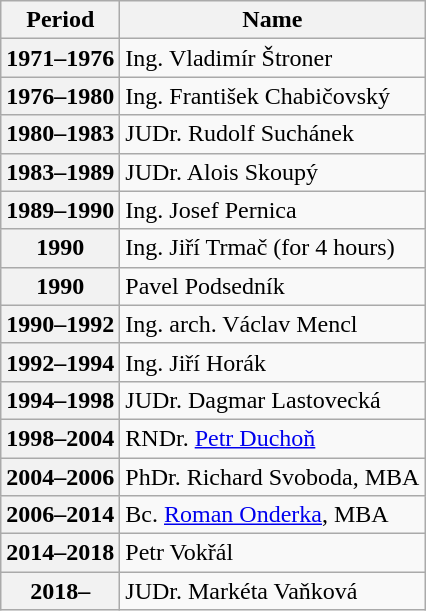<table class="wikitable">
<tr>
<th>Period</th>
<th>Name</th>
</tr>
<tr>
<th>1971–1976</th>
<td>Ing. Vladimír Štroner</td>
</tr>
<tr>
<th>1976–1980</th>
<td>Ing. František Chabičovský</td>
</tr>
<tr>
<th>1980–1983</th>
<td>JUDr. Rudolf Suchánek</td>
</tr>
<tr>
<th>1983–1989</th>
<td>JUDr. Alois Skoupý</td>
</tr>
<tr>
<th>1989–1990</th>
<td>Ing. Josef Pernica</td>
</tr>
<tr>
<th>1990</th>
<td>Ing. Jiří Trmač (for 4 hours)</td>
</tr>
<tr>
<th>1990</th>
<td>Pavel Podsedník</td>
</tr>
<tr>
<th>1990–1992</th>
<td>Ing. arch. Václav Mencl</td>
</tr>
<tr>
<th>1992–1994</th>
<td>Ing. Jiří Horák</td>
</tr>
<tr>
<th>1994–1998</th>
<td>JUDr. Dagmar Lastovecká</td>
</tr>
<tr>
<th>1998–2004</th>
<td>RNDr. <a href='#'>Petr Duchoň</a></td>
</tr>
<tr>
<th>2004–2006</th>
<td>PhDr. Richard Svoboda, MBA</td>
</tr>
<tr>
<th>2006–2014</th>
<td>Bc. <a href='#'>Roman Onderka</a>, MBA</td>
</tr>
<tr>
<th>2014–2018</th>
<td>Petr Vokřál</td>
</tr>
<tr>
<th>2018–</th>
<td>JUDr. Markéta Vaňková</td>
</tr>
</table>
